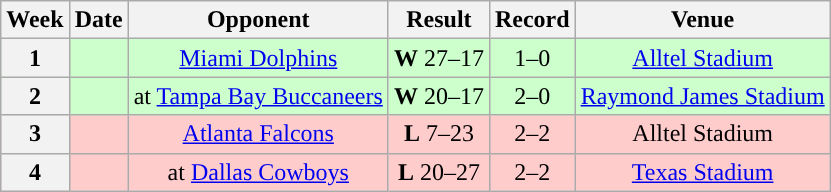<table class="wikitable" style="text-align:center">
<tr>
<th>Week</th>
<th>Date</th>
<th>Opponent</th>
<th>Result</th>
<th>Record</th>
<th>Venue</th>
</tr>
<tr style="background:#cfc">
<th>1</th>
<td></td>
<td><a href='#'>Miami Dolphins</a></td>
<td><strong>W</strong> 27–17</td>
<td>1–0</td>
<td><a href='#'>Alltel Stadium</a></td>
</tr>
<tr style="background:#cfc">
<th>2</th>
<td></td>
<td>at <a href='#'>Tampa Bay Buccaneers</a></td>
<td><strong>W</strong> 20–17</td>
<td>2–0</td>
<td><a href='#'>Raymond James Stadium</a></td>
</tr>
<tr style="background:#fcc">
<th>3</th>
<td></td>
<td><a href='#'>Atlanta Falcons</a></td>
<td><strong>L</strong> 7–23</td>
<td>2–2</td>
<td>Alltel Stadium</td>
</tr>
<tr style="background:#fcc">
<th>4</th>
<td></td>
<td>at <a href='#'>Dallas Cowboys</a></td>
<td><strong>L</strong> 20–27</td>
<td>2–2</td>
<td><a href='#'>Texas Stadium</a></td>
</tr>
</table>
